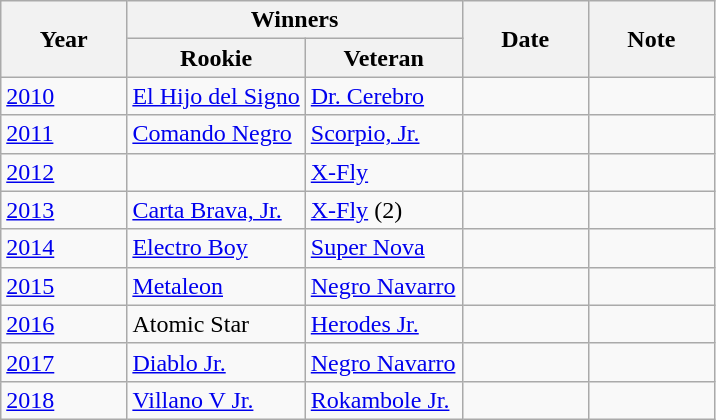<table class="wikitable">
<tr>
<th rowspan=2>Year</th>
<th colspan=2>Winners</th>
<th rowspan=2>Date</th>
<th rowspan=2>Note</th>
</tr>
<tr>
<th width=25%>Rookie</th>
<th width=22%>Veteran</th>
</tr>
<tr>
<td><a href='#'>2010</a></td>
<td><a href='#'>El Hijo del Signo</a></td>
<td><a href='#'>Dr. Cerebro</a></td>
<td></td>
<td></td>
</tr>
<tr>
<td><a href='#'>2011</a></td>
<td><a href='#'>Comando Negro</a></td>
<td><a href='#'>Scorpio, Jr.</a></td>
<td></td>
<td></td>
</tr>
<tr>
<td><a href='#'>2012</a></td>
<td></td>
<td><a href='#'>X-Fly</a></td>
<td></td>
<td></td>
</tr>
<tr>
<td><a href='#'>2013</a></td>
<td><a href='#'>Carta Brava, Jr.</a></td>
<td><a href='#'>X-Fly</a> (2)</td>
<td></td>
<td></td>
</tr>
<tr>
<td><a href='#'>2014</a></td>
<td><a href='#'>Electro Boy</a></td>
<td><a href='#'>Super Nova</a></td>
<td></td>
<td></td>
</tr>
<tr>
<td><a href='#'>2015</a></td>
<td><a href='#'>Metaleon</a></td>
<td><a href='#'>Negro Navarro</a></td>
<td></td>
<td></td>
</tr>
<tr>
<td><a href='#'>2016</a></td>
<td>Atomic Star</td>
<td><a href='#'>Herodes Jr.</a></td>
<td></td>
<td></td>
</tr>
<tr>
<td><a href='#'>2017</a></td>
<td><a href='#'>Diablo Jr.</a></td>
<td><a href='#'>Negro Navarro</a></td>
<td></td>
<td></td>
</tr>
<tr>
<td><a href='#'>2018</a></td>
<td><a href='#'>Villano V Jr.</a></td>
<td><a href='#'>Rokambole Jr.</a></td>
<td></td>
<td></td>
</tr>
</table>
